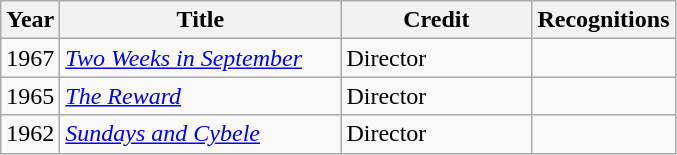<table class="wikitable">
<tr>
<th>Year</th>
<th width="180px">Title</th>
<th width="120px">Credit</th>
<th>Recognitions</th>
</tr>
<tr>
<td>1967</td>
<td><em><a href='#'>Two Weeks in September</a></em></td>
<td>Director</td>
<td></td>
</tr>
<tr>
<td>1965</td>
<td><em><a href='#'>The Reward</a> </em></td>
<td>Director</td>
<td></td>
</tr>
<tr>
<td>1962</td>
<td><em><a href='#'>Sundays and Cybele</a></em></td>
<td>Director</td>
<td></td>
</tr>
</table>
